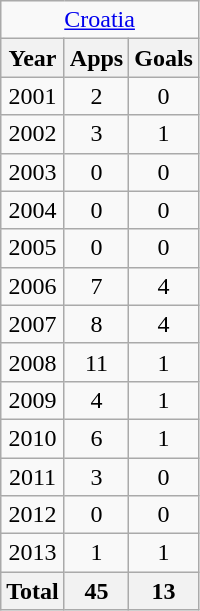<table class="wikitable" style="text-align:center">
<tr>
<td colspan=9><a href='#'>Croatia</a></td>
</tr>
<tr>
<th>Year</th>
<th>Apps</th>
<th>Goals</th>
</tr>
<tr>
<td>2001</td>
<td>2</td>
<td>0</td>
</tr>
<tr>
<td>2002</td>
<td>3</td>
<td>1</td>
</tr>
<tr>
<td>2003</td>
<td>0</td>
<td>0</td>
</tr>
<tr>
<td>2004</td>
<td>0</td>
<td>0</td>
</tr>
<tr>
<td>2005</td>
<td>0</td>
<td>0</td>
</tr>
<tr>
<td>2006</td>
<td>7</td>
<td>4</td>
</tr>
<tr>
<td>2007</td>
<td>8</td>
<td>4</td>
</tr>
<tr>
<td>2008</td>
<td>11</td>
<td>1</td>
</tr>
<tr>
<td>2009</td>
<td>4</td>
<td>1</td>
</tr>
<tr>
<td>2010</td>
<td>6</td>
<td>1</td>
</tr>
<tr>
<td>2011</td>
<td>3</td>
<td>0</td>
</tr>
<tr>
<td>2012</td>
<td>0</td>
<td>0</td>
</tr>
<tr>
<td>2013</td>
<td>1</td>
<td>1</td>
</tr>
<tr>
<th>Total</th>
<th>45</th>
<th>13</th>
</tr>
</table>
